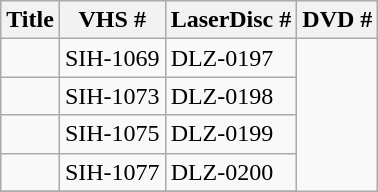<table class="wikitable" style="text-align:left">
<tr>
<th>Title</th>
<th>VHS #</th>
<th>LaserDisc #</th>
<th>DVD #</th>
</tr>
<tr>
<td></td>
<td>SIH-1069</td>
<td>DLZ-0197</td>
</tr>
<tr>
<td></td>
<td>SIH-1073</td>
<td>DLZ-0198</td>
</tr>
<tr>
<td></td>
<td>SIH-1075</td>
<td>DLZ-0199</td>
</tr>
<tr>
<td></td>
<td>SIH-1077</td>
<td>DLZ-0200</td>
</tr>
<tr>
</tr>
</table>
